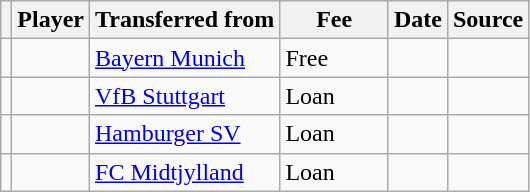<table class="wikitable plainrowheaders sortable">
<tr>
<th></th>
<th scope="col">Player</th>
<th>Transferred from</th>
<th style="width: 65px;">Fee</th>
<th scope="col">Date</th>
<th scope="col">Source</th>
</tr>
<tr>
<td align=center></td>
<td></td>
<td> <a href='#'>Bayern Munich</a></td>
<td>Free</td>
<td></td>
<td></td>
</tr>
<tr>
<td align=center></td>
<td></td>
<td> <a href='#'>VfB Stuttgart</a></td>
<td>Loan</td>
<td></td>
<td></td>
</tr>
<tr>
<td align=center></td>
<td></td>
<td> <a href='#'>Hamburger SV</a></td>
<td>Loan</td>
<td></td>
<td></td>
</tr>
<tr>
<td align=center></td>
<td></td>
<td> <a href='#'>FC Midtjylland</a></td>
<td>Loan</td>
<td></td>
<td></td>
</tr>
</table>
